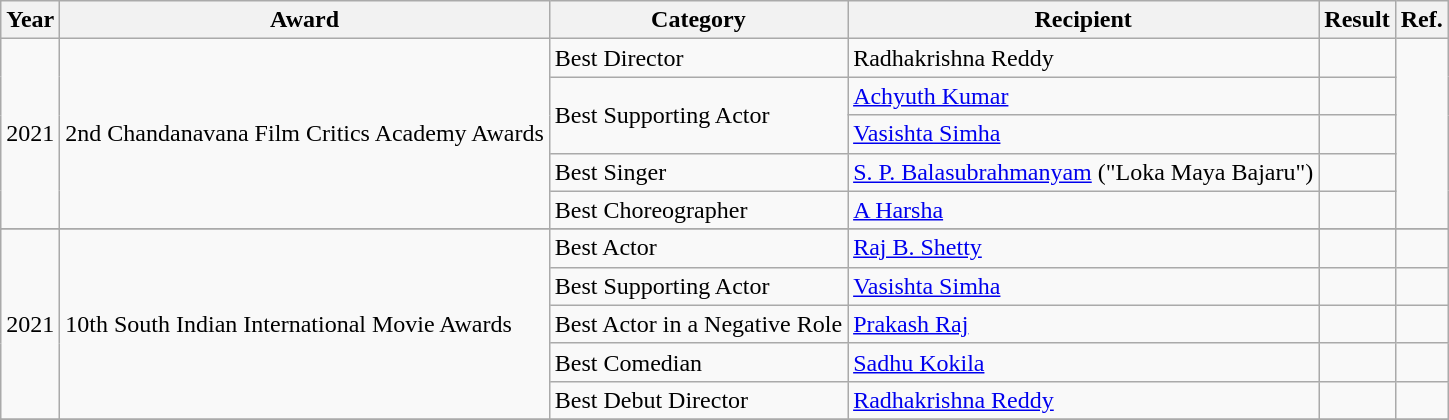<table class=wikitable>
<tr>
<th>Year</th>
<th>Award</th>
<th>Category</th>
<th>Recipient</th>
<th>Result</th>
<th>Ref.</th>
</tr>
<tr>
<td rowspan=5>2021</td>
<td rowspan=5>2nd Chandanavana Film Critics Academy Awards</td>
<td>Best Director</td>
<td>Radhakrishna Reddy</td>
<td></td>
<td rowspan=5><br><br></td>
</tr>
<tr>
<td rowspan=2>Best Supporting Actor</td>
<td><a href='#'>Achyuth Kumar</a></td>
<td></td>
</tr>
<tr>
<td><a href='#'>Vasishta Simha</a></td>
<td></td>
</tr>
<tr>
<td>Best Singer</td>
<td><a href='#'>S. P. Balasubrahmanyam</a> ("Loka Maya Bajaru")</td>
<td></td>
</tr>
<tr>
<td>Best Choreographer</td>
<td><a href='#'>A Harsha</a></td>
<td></td>
</tr>
<tr>
</tr>
<tr>
<td rowspan=5>2021</td>
<td rowspan=5>10th South Indian International Movie Awards</td>
<td>Best Actor</td>
<td><a href='#'>Raj B. Shetty</a></td>
<td></td>
<td></td>
</tr>
<tr>
<td>Best Supporting Actor</td>
<td><a href='#'>Vasishta Simha</a></td>
<td></td>
<td></td>
</tr>
<tr>
<td>Best Actor in a Negative Role</td>
<td><a href='#'>Prakash Raj</a></td>
<td></td>
<td></td>
</tr>
<tr>
<td>Best Comedian</td>
<td><a href='#'>Sadhu Kokila</a></td>
<td></td>
<td></td>
</tr>
<tr>
<td>Best Debut Director</td>
<td><a href='#'>Radhakrishna Reddy</a></td>
<td></td>
<td></td>
</tr>
<tr>
</tr>
</table>
